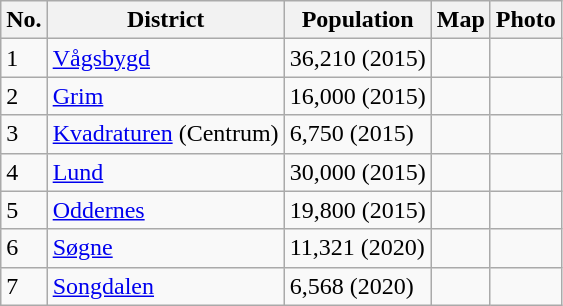<table class="wikitable sortable">
<tr>
<th>No.</th>
<th>District</th>
<th>Population</th>
<th class=unsortable>Map</th>
<th class=unsortable>Photo</th>
</tr>
<tr>
<td>1</td>
<td><a href='#'>Vågsbygd</a></td>
<td>36,210 (2015)</td>
<td></td>
<td></td>
</tr>
<tr>
<td>2</td>
<td><a href='#'>Grim</a></td>
<td>16,000 (2015)</td>
<td></td>
<td></td>
</tr>
<tr>
<td>3</td>
<td><a href='#'>Kvadraturen</a> (Centrum)</td>
<td>6,750 (2015)</td>
<td></td>
<td></td>
</tr>
<tr>
<td>4</td>
<td><a href='#'>Lund</a></td>
<td>30,000 (2015)</td>
<td></td>
<td></td>
</tr>
<tr>
<td>5</td>
<td><a href='#'>Oddernes</a></td>
<td>19,800 (2015)</td>
<td></td>
<td></td>
</tr>
<tr>
<td>6</td>
<td><a href='#'>Søgne</a></td>
<td>11,321 (2020)</td>
<td></td>
<td></td>
</tr>
<tr>
<td>7</td>
<td><a href='#'>Songdalen</a></td>
<td>6,568 (2020)</td>
<td></td>
<td></td>
</tr>
</table>
